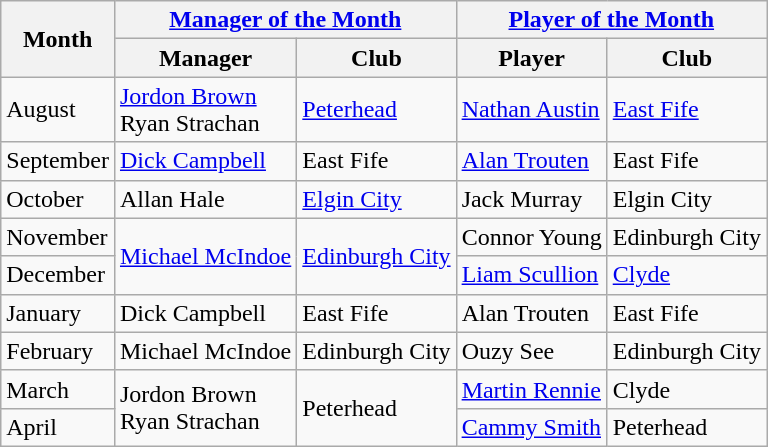<table class="wikitable">
<tr>
<th rowspan="2">Month</th>
<th colspan="2"><a href='#'>Manager of the Month</a></th>
<th colspan="2"><a href='#'>Player of the Month</a></th>
</tr>
<tr>
<th>Manager</th>
<th>Club</th>
<th>Player</th>
<th>Club</th>
</tr>
<tr>
<td>August</td>
<td> <a href='#'>Jordon Brown</a><br> Ryan Strachan</td>
<td><a href='#'>Peterhead</a></td>
<td> <a href='#'>Nathan Austin</a></td>
<td><a href='#'>East Fife</a></td>
</tr>
<tr>
<td>September</td>
<td> <a href='#'>Dick Campbell</a></td>
<td>East Fife</td>
<td> <a href='#'>Alan Trouten</a></td>
<td>East Fife</td>
</tr>
<tr>
<td>October</td>
<td> Allan Hale</td>
<td><a href='#'>Elgin City</a></td>
<td> Jack Murray</td>
<td>Elgin City</td>
</tr>
<tr>
<td>November</td>
<td rowspan="2"> <a href='#'>Michael McIndoe</a></td>
<td rowspan="2"><a href='#'>Edinburgh City</a></td>
<td> Connor Young</td>
<td>Edinburgh City</td>
</tr>
<tr>
<td>December</td>
<td> <a href='#'>Liam Scullion</a></td>
<td><a href='#'>Clyde</a></td>
</tr>
<tr>
<td>January</td>
<td> Dick Campbell</td>
<td>East Fife</td>
<td> Alan Trouten</td>
<td>East Fife</td>
</tr>
<tr>
<td>February</td>
<td> Michael McIndoe</td>
<td>Edinburgh City</td>
<td> Ouzy See</td>
<td>Edinburgh City</td>
</tr>
<tr>
<td>March</td>
<td rowspan="2"> Jordon Brown<br> Ryan Strachan</td>
<td rowspan="2">Peterhead</td>
<td> <a href='#'>Martin Rennie</a></td>
<td>Clyde</td>
</tr>
<tr>
<td>April</td>
<td> <a href='#'>Cammy Smith</a></td>
<td>Peterhead</td>
</tr>
</table>
